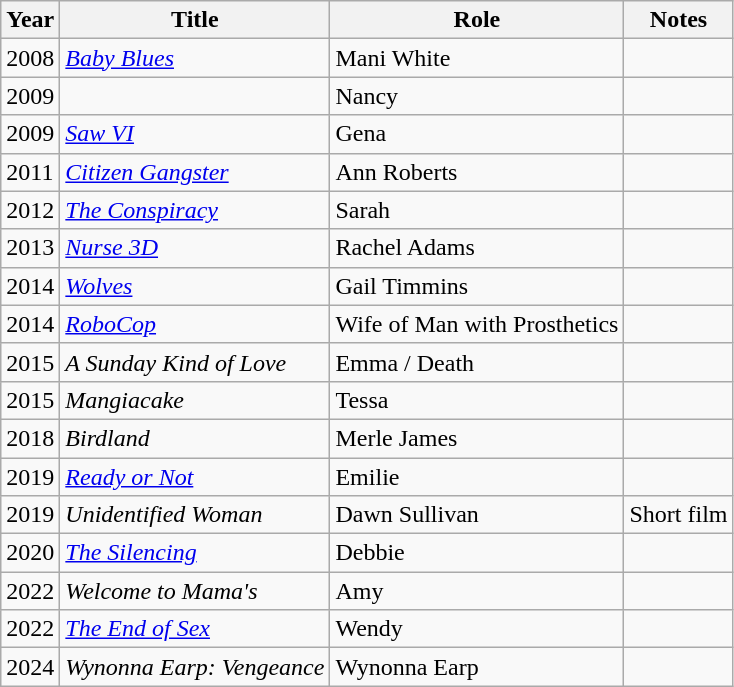<table class="wikitable sortable">
<tr>
<th>Year</th>
<th>Title</th>
<th>Role</th>
<th class="unsortable">Notes</th>
</tr>
<tr>
<td>2008</td>
<td><em><a href='#'>Baby Blues</a></em></td>
<td>Mani White</td>
<td></td>
</tr>
<tr>
<td>2009</td>
<td><em></em></td>
<td>Nancy</td>
<td></td>
</tr>
<tr>
<td>2009</td>
<td><em><a href='#'>Saw VI</a></em></td>
<td>Gena</td>
<td></td>
</tr>
<tr>
<td>2011</td>
<td><em><a href='#'>Citizen Gangster</a></em></td>
<td>Ann Roberts</td>
<td></td>
</tr>
<tr>
<td>2012</td>
<td data-sort-value="Conspiracy, The"><em><a href='#'>The Conspiracy</a></em></td>
<td>Sarah</td>
<td></td>
</tr>
<tr>
<td>2013</td>
<td><em><a href='#'>Nurse 3D</a></em></td>
<td>Rachel Adams</td>
<td></td>
</tr>
<tr>
<td>2014</td>
<td><em><a href='#'>Wolves</a></em></td>
<td>Gail Timmins</td>
<td></td>
</tr>
<tr>
<td>2014</td>
<td><em><a href='#'>RoboCop</a></em></td>
<td>Wife of Man with Prosthetics</td>
<td></td>
</tr>
<tr>
<td>2015</td>
<td data-sort-value="Sunday Kind of Love, A"><em>A Sunday Kind of Love</em></td>
<td>Emma / Death</td>
<td></td>
</tr>
<tr>
<td>2015</td>
<td><em>Mangiacake</em></td>
<td>Tessa</td>
<td></td>
</tr>
<tr>
<td>2018</td>
<td><em>Birdland</em></td>
<td>Merle James</td>
<td></td>
</tr>
<tr>
<td>2019</td>
<td><em><a href='#'>Ready or Not</a></em></td>
<td>Emilie</td>
<td></td>
</tr>
<tr>
<td>2019</td>
<td><em>Unidentified Woman</em></td>
<td>Dawn Sullivan</td>
<td>Short film</td>
</tr>
<tr>
<td>2020</td>
<td data-sort-value="Silencing, The"><em><a href='#'>The Silencing</a></em></td>
<td>Debbie</td>
<td></td>
</tr>
<tr>
<td>2022</td>
<td><em>Welcome to Mama's</em></td>
<td>Amy</td>
<td></td>
</tr>
<tr>
<td>2022</td>
<td data-sort-value="End of Sex, The"><em><a href='#'>The End of Sex</a></em></td>
<td>Wendy</td>
<td></td>
</tr>
<tr>
<td>2024</td>
<td><em>Wynonna Earp: Vengeance</em></td>
<td>Wynonna Earp</td>
<td></td>
</tr>
</table>
